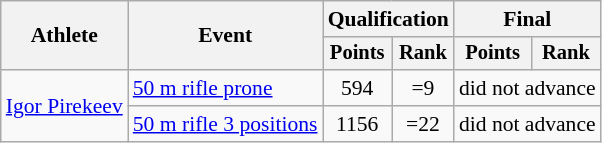<table class="wikitable" style="font-size:90%">
<tr>
<th rowspan="2">Athlete</th>
<th rowspan="2">Event</th>
<th colspan=2>Qualification</th>
<th colspan=2>Final</th>
</tr>
<tr style="font-size:95%">
<th>Points</th>
<th>Rank</th>
<th>Points</th>
<th>Rank</th>
</tr>
<tr align=center>
<td align=left rowspan=2><a href='#'>Igor Pirekeev</a></td>
<td align=left><a href='#'>50 m rifle prone</a></td>
<td>594</td>
<td>=9</td>
<td colspan=2>did not advance</td>
</tr>
<tr align=center>
<td align=left><a href='#'>50 m rifle 3 positions</a></td>
<td>1156</td>
<td>=22</td>
<td colspan=2>did not advance</td>
</tr>
</table>
